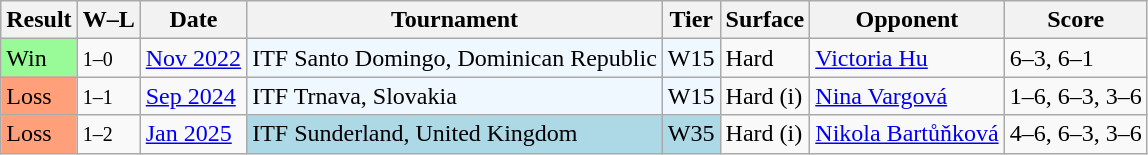<table class="sortable wikitable">
<tr>
<th>Result</th>
<th class="unsortable">W–L</th>
<th>Date</th>
<th>Tournament</th>
<th>Tier</th>
<th>Surface</th>
<th>Opponent</th>
<th class="unsortable">Score</th>
</tr>
<tr>
<td style="background:#98fb98;">Win</td>
<td><small>1–0</small></td>
<td><a href='#'>Nov 2022</a></td>
<td style="background:#f0f8ff;">ITF Santo Domingo, Dominican Republic</td>
<td style="background:#f0f8ff;">W15</td>
<td>Hard</td>
<td> <a href='#'>Victoria Hu</a></td>
<td>6–3, 6–1</td>
</tr>
<tr>
<td style="background:#ffa07a;">Loss</td>
<td><small>1–1</small></td>
<td><a href='#'>Sep 2024</a></td>
<td style="background:#f0f8ff;">ITF Trnava, Slovakia</td>
<td style="background:#f0f8ff;">W15</td>
<td>Hard (i)</td>
<td> <a href='#'>Nina Vargová</a></td>
<td>1–6, 6–3, 3–6</td>
</tr>
<tr>
<td style="background:#ffa07a;">Loss</td>
<td><small>1–2</small></td>
<td><a href='#'>Jan 2025</a></td>
<td style="background:lightblue;">ITF Sunderland, United Kingdom</td>
<td style="background:lightblue;">W35</td>
<td>Hard (i)</td>
<td> <a href='#'>Nikola Bartůňková</a></td>
<td>4–6, 6–3, 3–6</td>
</tr>
</table>
